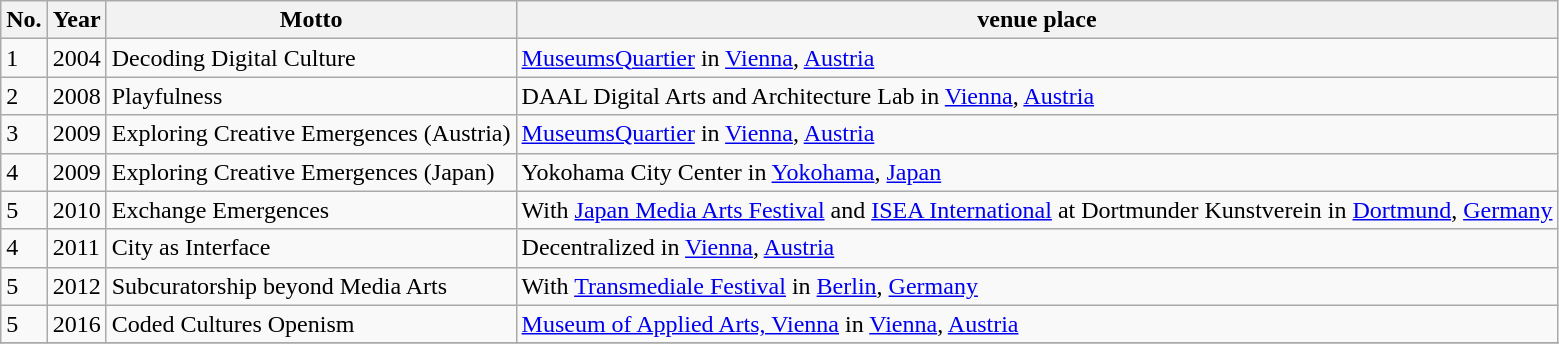<table class="wikitable">
<tr>
<th>No.</th>
<th>Year</th>
<th>Motto</th>
<th>venue place</th>
</tr>
<tr>
<td>1</td>
<td>2004</td>
<td>Decoding Digital Culture</td>
<td><a href='#'>MuseumsQuartier</a> in <a href='#'>Vienna</a>, <a href='#'>Austria</a></td>
</tr>
<tr>
<td>2</td>
<td>2008</td>
<td>Playfulness</td>
<td>DAAL Digital Arts and Architecture Lab in <a href='#'>Vienna</a>, <a href='#'>Austria</a></td>
</tr>
<tr>
<td>3</td>
<td>2009</td>
<td>Exploring Creative Emergences (Austria)</td>
<td><a href='#'>MuseumsQuartier</a> in <a href='#'>Vienna</a>, <a href='#'>Austria</a></td>
</tr>
<tr>
<td>4</td>
<td>2009</td>
<td>Exploring Creative Emergences (Japan)</td>
<td>Yokohama City Center in <a href='#'>Yokohama</a>, <a href='#'>Japan</a></td>
</tr>
<tr>
<td>5</td>
<td>2010</td>
<td>Exchange Emergences</td>
<td>With <a href='#'>Japan Media Arts Festival</a> and <a href='#'>ISEA International</a> at Dortmunder Kunstverein in <a href='#'>Dortmund</a>, <a href='#'>Germany</a></td>
</tr>
<tr>
<td>4</td>
<td>2011</td>
<td>City as Interface</td>
<td>Decentralized in <a href='#'>Vienna</a>, <a href='#'>Austria</a></td>
</tr>
<tr>
<td>5</td>
<td>2012</td>
<td>Subcuratorship beyond Media Arts</td>
<td>With <a href='#'>Transmediale Festival</a> in <a href='#'>Berlin</a>, <a href='#'>Germany</a></td>
</tr>
<tr>
<td>5</td>
<td>2016</td>
<td>Coded Cultures Openism</td>
<td><a href='#'>Museum of Applied Arts, Vienna</a> in <a href='#'>Vienna</a>, <a href='#'>Austria</a></td>
</tr>
<tr>
</tr>
</table>
